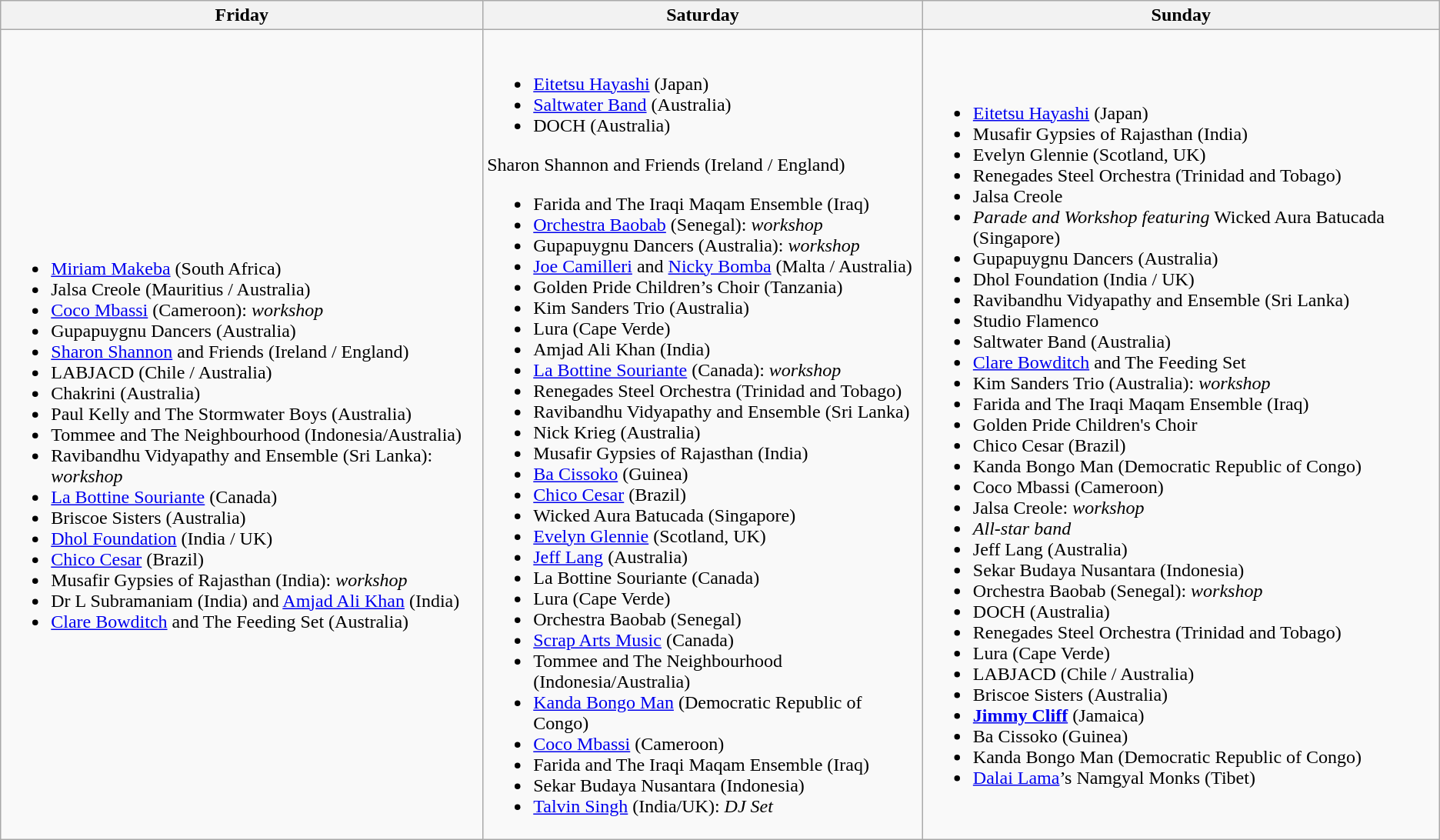<table class="wikitable">
<tr>
<th>Friday</th>
<th>Saturday</th>
<th>Sunday</th>
</tr>
<tr>
<td><br><ul><li><a href='#'>Miriam Makeba</a> (South Africa)</li><li>Jalsa Creole (Mauritius / Australia)</li><li><a href='#'>Coco Mbassi</a> (Cameroon): <em>workshop</em></li><li>Gupapuygnu Dancers (Australia)</li><li><a href='#'>Sharon Shannon</a> and Friends (Ireland / England)</li><li>LABJACD (Chile / Australia)</li><li>Chakrini (Australia)</li><li>Paul Kelly and The Stormwater Boys (Australia)</li><li>Tommee and The Neighbourhood (Indonesia/Australia)</li><li>Ravibandhu Vidyapathy and Ensemble (Sri Lanka): <em>workshop</em></li><li><a href='#'>La Bottine Souriante</a> (Canada)</li><li>Briscoe Sisters (Australia)</li><li><a href='#'>Dhol Foundation</a> (India / UK)</li><li><a href='#'>Chico Cesar</a> (Brazil)</li><li>Musafir Gypsies of Rajasthan (India): <em>workshop</em></li><li>Dr L Subramaniam (India) and <a href='#'>Amjad Ali Khan</a> (India)</li><li><a href='#'>Clare Bowditch</a> and The Feeding Set (Australia)</li></ul></td>
<td><br><ul><li><a href='#'>Eitetsu Hayashi</a> (Japan)</li><li><a href='#'>Saltwater Band</a> (Australia)</li><li>DOCH (Australia)</li></ul>Sharon Shannon and Friends (Ireland / England)<ul><li>Farida and The Iraqi Maqam Ensemble (Iraq)</li><li><a href='#'>Orchestra Baobab</a> (Senegal): <em>workshop</em></li><li>Gupapuygnu Dancers (Australia): <em>workshop</em></li><li><a href='#'>Joe Camilleri</a> and <a href='#'>Nicky Bomba</a> (Malta / Australia)</li><li>Golden Pride Children’s Choir (Tanzania)</li><li>Kim Sanders Trio (Australia)</li><li>Lura (Cape Verde)</li><li>Amjad Ali Khan (India)</li><li><a href='#'>La Bottine Souriante</a> (Canada): <em>workshop</em></li><li>Renegades Steel Orchestra (Trinidad and Tobago)</li><li>Ravibandhu Vidyapathy and Ensemble (Sri Lanka)</li><li>Nick Krieg (Australia)</li><li>Musafir Gypsies of Rajasthan (India)</li><li><a href='#'>Ba Cissoko</a> (Guinea)</li><li><a href='#'>Chico Cesar</a> (Brazil)</li><li>Wicked Aura Batucada (Singapore)</li><li><a href='#'>Evelyn Glennie</a> (Scotland, UK)</li><li><a href='#'>Jeff Lang</a> (Australia)</li><li>La Bottine Souriante (Canada)</li><li>Lura (Cape Verde)</li><li>Orchestra Baobab (Senegal)</li><li><a href='#'>Scrap Arts Music</a> (Canada)</li><li>Tommee and The Neighbourhood (Indonesia/Australia)</li><li><a href='#'>Kanda Bongo Man</a> (Democratic Republic of Congo)</li><li><a href='#'>Coco Mbassi</a> (Cameroon)</li><li>Farida and The Iraqi Maqam Ensemble (Iraq)</li><li>Sekar Budaya Nusantara (Indonesia)</li><li><a href='#'>Talvin Singh</a> (India/UK): <em>DJ Set</em></li></ul></td>
<td><br><ul><li><a href='#'>Eitetsu Hayashi</a> (Japan)</li><li>Musafir Gypsies of Rajasthan (India)</li><li>Evelyn Glennie (Scotland, UK)</li><li>Renegades Steel Orchestra (Trinidad and Tobago)</li><li>Jalsa Creole</li><li><em>Parade and Workshop featuring</em> Wicked Aura Batucada (Singapore)</li><li>Gupapuygnu Dancers (Australia)</li><li>Dhol Foundation (India / UK)</li><li>Ravibandhu Vidyapathy and Ensemble (Sri Lanka)</li><li>Studio Flamenco</li><li>Saltwater Band (Australia)</li><li><a href='#'>Clare Bowditch</a> and The Feeding Set</li><li>Kim Sanders Trio (Australia): <em>workshop</em></li><li>Farida and The Iraqi Maqam Ensemble (Iraq)</li><li>Golden Pride Children's Choir</li><li>Chico Cesar (Brazil)</li><li>Kanda Bongo Man (Democratic Republic of Congo)</li><li>Coco Mbassi (Cameroon)</li><li>Jalsa Creole: <em>workshop</em></li><li><em>All-star band</em></li><li>Jeff Lang (Australia)</li><li>Sekar Budaya Nusantara (Indonesia)</li><li>Orchestra Baobab (Senegal): <em>workshop</em></li><li>DOCH (Australia)</li><li>Renegades Steel Orchestra (Trinidad and Tobago)</li><li>Lura (Cape Verde)</li><li>LABJACD (Chile / Australia)</li><li>Briscoe Sisters (Australia)</li><li><strong><a href='#'>Jimmy Cliff</a></strong> (Jamaica)</li><li>Ba Cissoko (Guinea)</li><li>Kanda Bongo Man (Democratic Republic of Congo)</li><li><a href='#'>Dalai Lama</a>’s Namgyal Monks (Tibet)</li></ul></td>
</tr>
</table>
